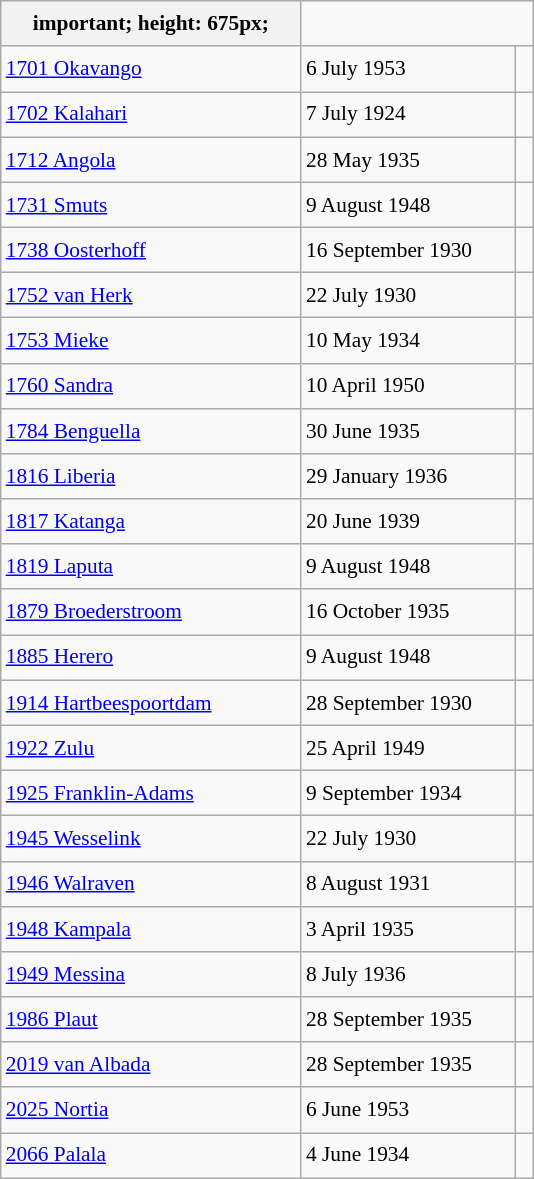<table class="wikitable" style="font-size: 89%; float: left; width: 25em; margin-right: 1em; line-height: 1.65em">
<tr>
<th>important; height: 675px;</th>
</tr>
<tr>
<td><a href='#'>1701 Okavango</a></td>
<td>6 July 1953</td>
<td> </td>
</tr>
<tr>
<td><a href='#'>1702 Kalahari</a></td>
<td>7 July 1924</td>
<td> </td>
</tr>
<tr>
<td><a href='#'>1712 Angola</a></td>
<td>28 May 1935</td>
<td> </td>
</tr>
<tr>
<td><a href='#'>1731 Smuts</a></td>
<td>9 August 1948</td>
<td> </td>
</tr>
<tr>
<td><a href='#'>1738 Oosterhoff</a></td>
<td>16 September 1930</td>
<td> </td>
</tr>
<tr>
<td><a href='#'>1752 van Herk</a></td>
<td>22 July 1930</td>
<td> </td>
</tr>
<tr>
<td><a href='#'>1753 Mieke</a></td>
<td>10 May 1934</td>
<td> </td>
</tr>
<tr>
<td><a href='#'>1760 Sandra</a></td>
<td>10 April 1950</td>
<td> </td>
</tr>
<tr>
<td><a href='#'>1784 Benguella</a></td>
<td>30 June 1935</td>
<td> </td>
</tr>
<tr>
<td><a href='#'>1816 Liberia</a></td>
<td>29 January 1936</td>
<td> </td>
</tr>
<tr>
<td><a href='#'>1817 Katanga</a></td>
<td>20 June 1939</td>
<td> </td>
</tr>
<tr>
<td><a href='#'>1819 Laputa</a></td>
<td>9 August 1948</td>
<td> </td>
</tr>
<tr>
<td><a href='#'>1879 Broederstroom</a></td>
<td>16 October 1935</td>
<td> </td>
</tr>
<tr>
<td><a href='#'>1885 Herero</a></td>
<td>9 August 1948</td>
<td> </td>
</tr>
<tr>
<td><a href='#'>1914 Hartbeespoortdam</a></td>
<td>28 September 1930</td>
<td> </td>
</tr>
<tr>
<td><a href='#'>1922 Zulu</a></td>
<td>25 April 1949</td>
<td> </td>
</tr>
<tr>
<td><a href='#'>1925 Franklin-Adams</a></td>
<td>9 September 1934</td>
<td> </td>
</tr>
<tr>
<td><a href='#'>1945 Wesselink</a></td>
<td>22 July 1930</td>
<td> </td>
</tr>
<tr>
<td><a href='#'>1946 Walraven</a></td>
<td>8 August 1931</td>
<td> </td>
</tr>
<tr>
<td><a href='#'>1948 Kampala</a></td>
<td>3 April 1935</td>
<td> </td>
</tr>
<tr>
<td><a href='#'>1949 Messina</a></td>
<td>8 July 1936</td>
<td> </td>
</tr>
<tr>
<td><a href='#'>1986 Plaut</a></td>
<td>28 September 1935</td>
<td> </td>
</tr>
<tr>
<td><a href='#'>2019 van Albada</a></td>
<td>28 September 1935</td>
<td> </td>
</tr>
<tr>
<td><a href='#'>2025 Nortia</a></td>
<td>6 June 1953</td>
<td> </td>
</tr>
<tr>
<td><a href='#'>2066 Palala</a></td>
<td>4 June 1934</td>
<td> </td>
</tr>
</table>
